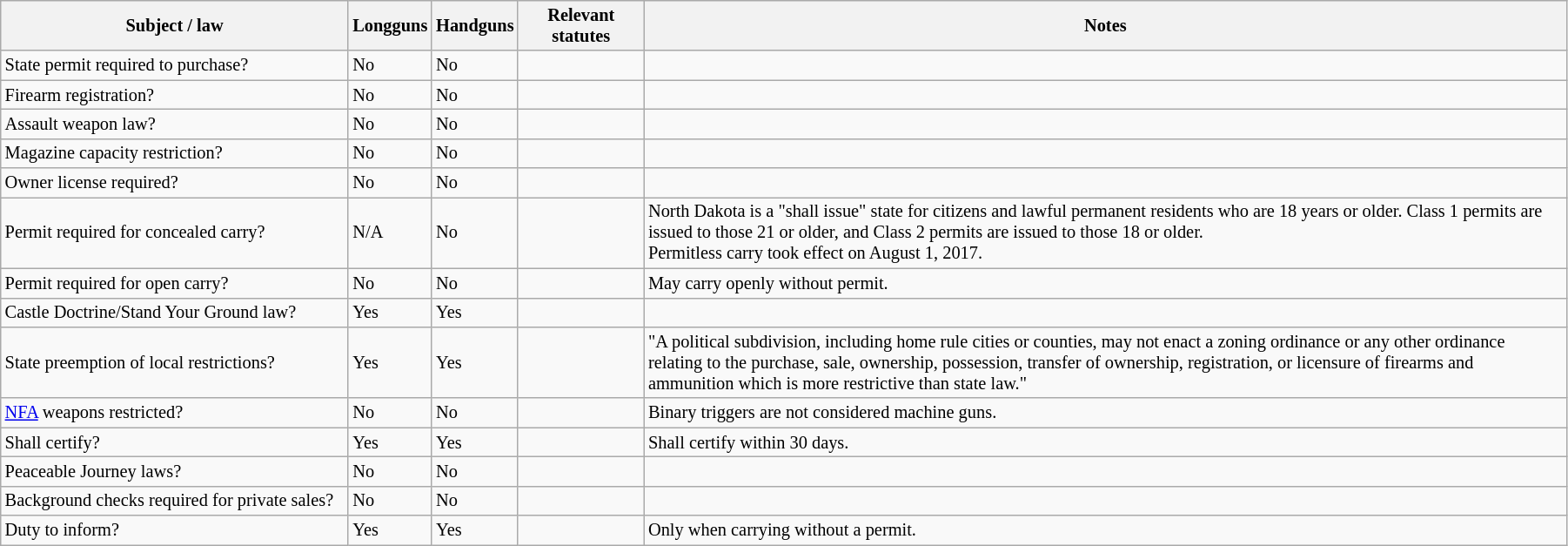<table class="wikitable" style="font-size:85%; width:95%;">
<tr>
<th scope="col" style="width:260px;">Subject / law</th>
<th scope="col" style="width:50px;">Longguns</th>
<th scope="col" style="width:50px;">Handguns</th>
<th scope="col" style="width:90px;">Relevant statutes</th>
<th>Notes</th>
</tr>
<tr>
<td>State permit required to purchase?</td>
<td>No</td>
<td>No</td>
<td></td>
<td></td>
</tr>
<tr>
<td>Firearm registration?</td>
<td>No</td>
<td>No</td>
<td></td>
<td></td>
</tr>
<tr>
<td>Assault weapon law?</td>
<td>No</td>
<td>No</td>
<td></td>
<td></td>
</tr>
<tr>
<td>Magazine capacity restriction?</td>
<td>No</td>
<td>No</td>
<td></td>
<td></td>
</tr>
<tr>
<td>Owner license required?</td>
<td>No</td>
<td>No</td>
<td></td>
<td></td>
</tr>
<tr>
<td>Permit required for concealed carry?</td>
<td>N/A</td>
<td>No</td>
<td><br></td>
<td>North Dakota is a "shall issue" state for citizens and lawful permanent residents who are 18 years or older. Class 1 permits are issued to those 21 or older, and Class 2 permits are issued to those 18 or older.<br>Permitless carry took effect on August 1, 2017.</td>
</tr>
<tr>
<td>Permit required for open carry?</td>
<td>No</td>
<td>No</td>
<td></td>
<td>May carry openly without permit.</td>
</tr>
<tr>
<td>Castle Doctrine/Stand Your Ground law?</td>
<td>Yes</td>
<td>Yes</td>
<td></td>
<td></td>
</tr>
<tr>
<td>State preemption of local restrictions?</td>
<td>Yes</td>
<td>Yes</td>
<td></td>
<td>"A political subdivision, including home rule cities or counties, may not enact a zoning ordinance or any other ordinance relating to the purchase, sale, ownership, possession, transfer of ownership, registration, or licensure of firearms and ammunition which is more restrictive than state law."</td>
</tr>
<tr>
<td><a href='#'>NFA</a> weapons restricted?</td>
<td>No</td>
<td>No</td>
<td></td>
<td>Binary triggers are not considered machine guns.</td>
</tr>
<tr>
<td>Shall certify?</td>
<td>Yes</td>
<td>Yes</td>
<td></td>
<td>Shall certify within 30 days.</td>
</tr>
<tr>
<td>Peaceable Journey laws?</td>
<td>No</td>
<td>No</td>
<td></td>
<td></td>
</tr>
<tr>
<td>Background checks required for private sales?</td>
<td>No</td>
<td>No</td>
<td></td>
<td></td>
</tr>
<tr>
<td>Duty to inform?</td>
<td>Yes</td>
<td>Yes</td>
<td></td>
<td>Only when carrying without a permit.</td>
</tr>
</table>
